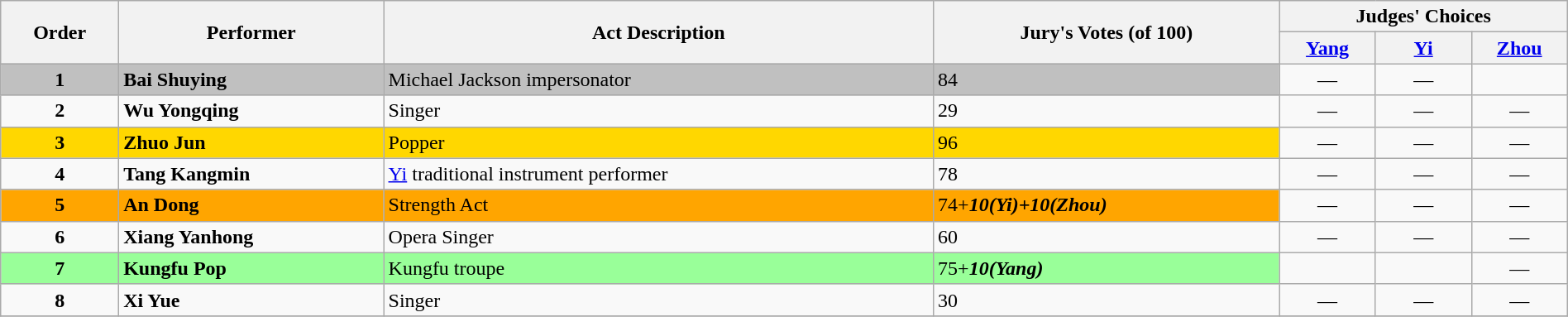<table class="wikitable" style="width:100%;">
<tr>
<th rowspan=2>Order</th>
<th rowspan=2>Performer</th>
<th rowspan=2>Act Description</th>
<th rowspan=2>Jury's Votes (of 100)</th>
<th colspan=3>Judges' Choices</th>
</tr>
<tr>
<th width="70"><a href='#'>Yang</a></th>
<th width="70"><a href='#'>Yi</a></th>
<th width="70"><a href='#'>Zhou</a></th>
</tr>
<tr>
<td style="background: silver" align="center"><strong>1</strong></td>
<td style="background: silver"><strong>Bai Shuying</strong></td>
<td style="background: silver">Michael Jackson impersonator</td>
<td style="background: silver">84</td>
<td align="center">—</td>
<td align="center">—</td>
<td align="center"></td>
</tr>
<tr>
<td align="center"><strong>2</strong></td>
<td><strong>Wu Yongqing</strong></td>
<td>Singer</td>
<td>29</td>
<td align="center">—</td>
<td align="center">—</td>
<td align="center">—</td>
</tr>
<tr>
<td style="background: gold" align="center"><strong>3</strong></td>
<td style="background: gold"><strong>Zhuo Jun</strong></td>
<td style="background: gold">Popper</td>
<td style="background: gold">96</td>
<td align="center">—</td>
<td align="center">—</td>
<td align="center">—</td>
</tr>
<tr>
<td align="center"><strong>4</strong></td>
<td><strong>Tang Kangmin</strong></td>
<td><a href='#'>Yi</a> traditional instrument performer</td>
<td>78</td>
<td align="center">—</td>
<td align="center">—</td>
<td align="center">—</td>
</tr>
<tr>
<td style="background: orange" align="center"><strong>5</strong></td>
<td style="background: orange"><strong>An Dong</strong></td>
<td style="background: orange">Strength Act</td>
<td style="background: orange">74+<strong><em>10(Yi)+10(Zhou)</em></strong></td>
<td align="center">—</td>
<td align="center">—</td>
<td align="center">—</td>
</tr>
<tr>
<td align="center"><strong>6</strong></td>
<td><strong>Xiang Yanhong</strong></td>
<td>Opera Singer</td>
<td>60</td>
<td align="center">—</td>
<td align="center">—</td>
<td align="center">—</td>
</tr>
<tr>
<td style="background: #99FF99" align="center"><strong>7</strong></td>
<td style="background: #99FF99"><strong>Kungfu Pop</strong></td>
<td style="background: #99FF99">Kungfu troupe</td>
<td style="background: #99FF99">75+<strong><em>10(Yang)</em></strong></td>
<td align="center"></td>
<td align="center"></td>
<td align="center">—</td>
</tr>
<tr>
<td align="center"><strong>8</strong></td>
<td><strong>Xi Yue</strong></td>
<td>Singer</td>
<td>30</td>
<td align="center">—</td>
<td align="center">—</td>
<td align="center">—</td>
</tr>
<tr>
</tr>
</table>
